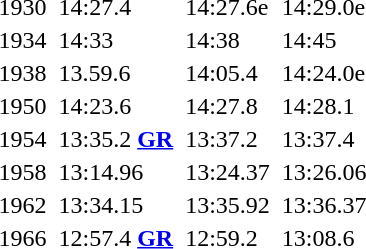<table>
<tr>
<td>1930</td>
<td></td>
<td>14:27.4</td>
<td></td>
<td>14:27.6e</td>
<td></td>
<td>14:29.0e</td>
</tr>
<tr>
<td>1934</td>
<td></td>
<td>14:33</td>
<td></td>
<td>14:38</td>
<td></td>
<td>14:45</td>
</tr>
<tr>
<td>1938</td>
<td></td>
<td>13.59.6</td>
<td></td>
<td>14:05.4</td>
<td></td>
<td>14:24.0e</td>
</tr>
<tr>
<td>1950</td>
<td></td>
<td>14:23.6</td>
<td></td>
<td>14:27.8</td>
<td></td>
<td>14:28.1</td>
</tr>
<tr>
<td>1954</td>
<td></td>
<td>13:35.2 <strong><a href='#'>GR</a></strong></td>
<td></td>
<td>13:37.2</td>
<td></td>
<td>13:37.4</td>
</tr>
<tr>
<td>1958</td>
<td></td>
<td>13:14.96</td>
<td></td>
<td>13:24.37</td>
<td></td>
<td>13:26.06</td>
</tr>
<tr>
<td>1962</td>
<td></td>
<td>13:34.15</td>
<td></td>
<td>13:35.92</td>
<td></td>
<td>13:36.37</td>
</tr>
<tr>
<td>1966</td>
<td></td>
<td>12:57.4 <strong><a href='#'>GR</a></strong></td>
<td></td>
<td>12:59.2</td>
<td></td>
<td>13:08.6</td>
</tr>
</table>
